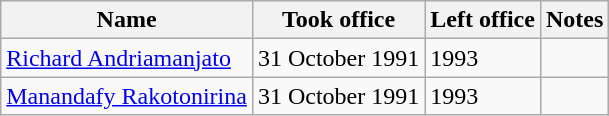<table class="wikitable">
<tr>
<th>Name</th>
<th>Took office</th>
<th>Left office</th>
<th>Notes</th>
</tr>
<tr>
<td><a href='#'>Richard Andriamanjato</a></td>
<td>31 October 1991</td>
<td>1993</td>
<td></td>
</tr>
<tr>
<td><a href='#'>Manandafy Rakotonirina</a></td>
<td>31 October 1991</td>
<td>1993</td>
<td></td>
</tr>
</table>
